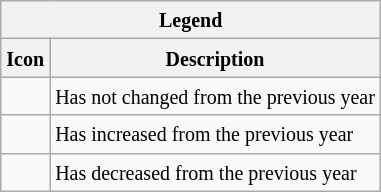<table class="wikitable">
<tr>
<th colspan="2"><small>Legend</small></th>
</tr>
<tr>
<th><small> Icon</small></th>
<th><small> Description</small></th>
</tr>
<tr>
<td></td>
<td><small>Has not changed from the previous year</small></td>
</tr>
<tr>
<td></td>
<td><small>Has increased from the previous year</small></td>
</tr>
<tr>
<td></td>
<td><small>Has decreased from the previous year</small></td>
</tr>
</table>
